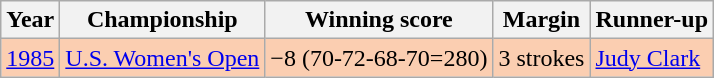<table class="wikitable">
<tr>
<th>Year</th>
<th>Championship</th>
<th>Winning score</th>
<th>Margin</th>
<th>Runner-up</th>
</tr>
<tr style="background:#FBCEB1;">
<td><a href='#'>1985</a></td>
<td><a href='#'>U.S. Women's Open</a></td>
<td>−8 (70-72-68-70=280)</td>
<td>3 strokes</td>
<td> <a href='#'>Judy Clark</a></td>
</tr>
</table>
